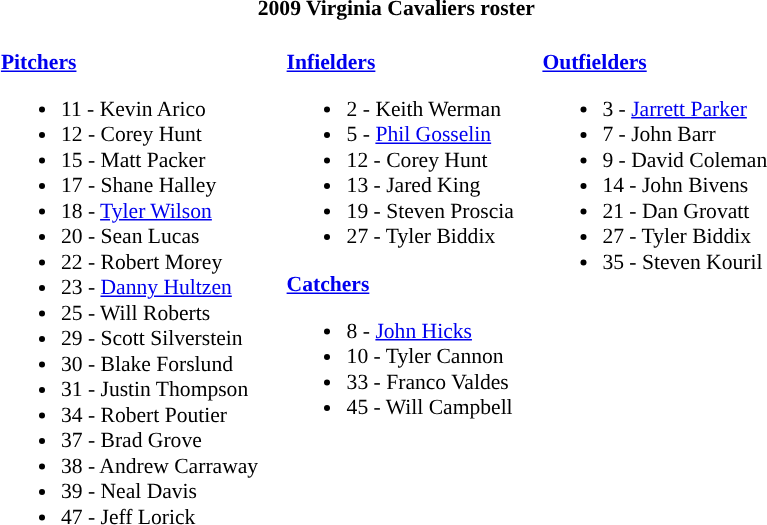<table class="toccolours" style="border-collapse:collapse; font-size:90%;">
<tr>
<th colspan=7>2009 Virginia Cavaliers roster</th>
</tr>
<tr>
</tr>
<tr>
<td width="03"> </td>
<td valign="top"><br><strong><a href='#'>Pitchers</a></strong><ul><li>11 - Kevin Arico</li><li>12 - Corey Hunt</li><li>15 - Matt Packer</li><li>17 - Shane Halley</li><li>18 - <a href='#'>Tyler Wilson</a></li><li>20 - Sean Lucas</li><li>22 - Robert Morey</li><li>23 - <a href='#'>Danny Hultzen</a></li><li>25 - Will Roberts</li><li>29 - Scott Silverstein</li><li>30 - Blake Forslund</li><li>31 - Justin Thompson</li><li>34 - Robert Poutier</li><li>37 - Brad Grove</li><li>38 - Andrew Carraway</li><li>39 - Neal Davis</li><li>47 - Jeff Lorick</li></ul></td>
<td width="15"> </td>
<td valign="top"><br><strong><a href='#'>Infielders</a></strong><ul><li>2 - Keith Werman</li><li>5 - <a href='#'>Phil Gosselin</a></li><li>12 - Corey Hunt</li><li>13 - Jared King</li><li>19 - Steven Proscia</li><li>27 - Tyler Biddix</li></ul><strong><a href='#'>Catchers</a></strong><ul><li>8 - <a href='#'>John Hicks</a></li><li>10 - Tyler Cannon</li><li>33 - Franco Valdes</li><li>45 - Will Campbell</li></ul></td>
<td width="15"> </td>
<td valign="top"><br><strong><a href='#'>Outfielders</a></strong><ul><li>3 - <a href='#'>Jarrett Parker</a></li><li>7 - John  Barr</li><li>9 - David Coleman</li><li>14 - John Bivens</li><li>21 - Dan Grovatt</li><li>27 - Tyler Biddix</li><li>35 - Steven Kouril</li></ul></td>
<td width="20"> </td>
</tr>
</table>
